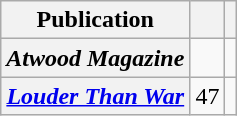<table class="wikitable plainrowheaders">
<tr>
<th scope="col">Publication</th>
<th scope="col"></th>
<th scope="col"></th>
</tr>
<tr>
<th scope="row"><em>Atwood Magazine</em></th>
<td></td>
<td></td>
</tr>
<tr>
<th scope="row"><em><a href='#'>Louder Than War</a></em></th>
<td>47</td>
<td></td>
</tr>
</table>
